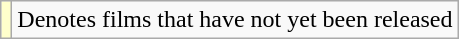<table class="wikitable">
<tr>
<td style="background:#ffc;"></td>
<td>Denotes films that have not yet been released</td>
</tr>
</table>
